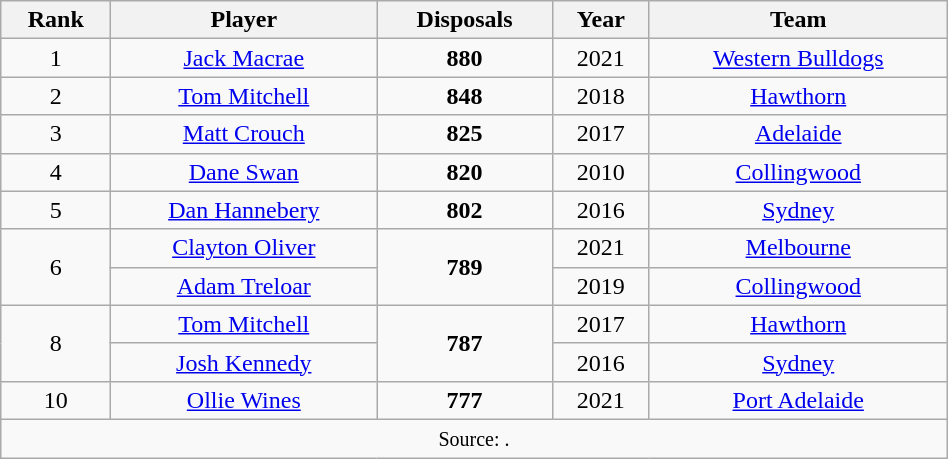<table class="wikitable" style="text-align:center; width:50%;">
<tr>
<th>Rank</th>
<th>Player</th>
<th>Disposals</th>
<th>Year</th>
<th>Team</th>
</tr>
<tr>
<td>1</td>
<td><a href='#'>Jack Macrae</a></td>
<td><strong>880</strong></td>
<td>2021</td>
<td><a href='#'>Western Bulldogs</a></td>
</tr>
<tr>
<td>2</td>
<td><a href='#'>Tom Mitchell</a></td>
<td><strong>848</strong></td>
<td>2018</td>
<td><a href='#'>Hawthorn</a></td>
</tr>
<tr>
<td>3</td>
<td><a href='#'>Matt Crouch</a></td>
<td><strong>825</strong></td>
<td>2017</td>
<td><a href='#'>Adelaide</a></td>
</tr>
<tr>
<td>4</td>
<td><a href='#'>Dane Swan</a></td>
<td><strong>820</strong></td>
<td>2010</td>
<td><a href='#'>Collingwood</a></td>
</tr>
<tr>
<td>5</td>
<td><a href='#'>Dan Hannebery</a></td>
<td><strong>802</strong></td>
<td>2016</td>
<td><a href='#'>Sydney</a></td>
</tr>
<tr>
<td rowspan="2">6</td>
<td><a href='#'>Clayton Oliver</a></td>
<td rowspan="2"><strong>789</strong></td>
<td>2021</td>
<td><a href='#'>Melbourne</a></td>
</tr>
<tr>
<td><a href='#'>Adam Treloar</a></td>
<td>2019</td>
<td><a href='#'>Collingwood</a></td>
</tr>
<tr>
<td rowspan="2">8</td>
<td><a href='#'>Tom Mitchell</a></td>
<td rowspan="2"><strong>787</strong></td>
<td>2017</td>
<td><a href='#'>Hawthorn</a></td>
</tr>
<tr>
<td><a href='#'>Josh Kennedy</a></td>
<td>2016</td>
<td><a href='#'>Sydney</a></td>
</tr>
<tr>
<td>10</td>
<td><a href='#'>Ollie Wines</a></td>
<td><strong>777</strong></td>
<td>2021</td>
<td><a href='#'>Port Adelaide</a></td>
</tr>
<tr>
<td colspan="5"><small>Source: .</small></td>
</tr>
</table>
